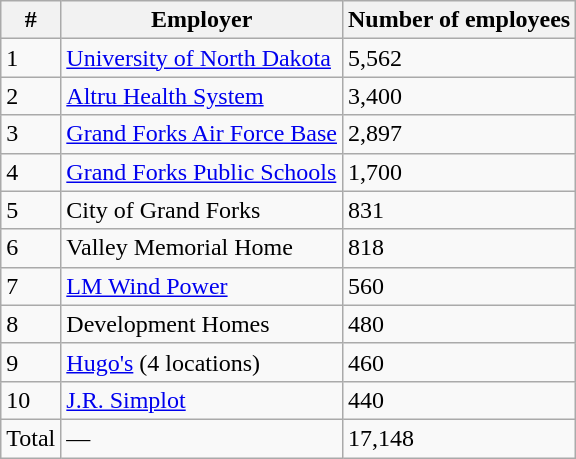<table class="wikitable">
<tr>
<th>#</th>
<th>Employer</th>
<th>Number of employees</th>
</tr>
<tr>
<td>1</td>
<td><a href='#'>University of North Dakota</a></td>
<td>5,562</td>
</tr>
<tr>
<td>2</td>
<td><a href='#'>Altru Health System</a></td>
<td>3,400</td>
</tr>
<tr>
<td>3</td>
<td><a href='#'>Grand Forks Air Force Base</a></td>
<td>2,897</td>
</tr>
<tr>
<td>4</td>
<td><a href='#'>Grand Forks Public Schools</a></td>
<td>1,700</td>
</tr>
<tr>
<td>5</td>
<td>City of Grand Forks</td>
<td>831</td>
</tr>
<tr>
<td>6</td>
<td>Valley Memorial Home</td>
<td>818</td>
</tr>
<tr>
<td>7</td>
<td><a href='#'>LM Wind Power</a></td>
<td>560</td>
</tr>
<tr>
<td>8</td>
<td>Development Homes</td>
<td>480</td>
</tr>
<tr>
<td>9</td>
<td><a href='#'>Hugo's</a> (4 locations)</td>
<td>460</td>
</tr>
<tr>
<td>10</td>
<td><a href='#'>J.R. Simplot</a></td>
<td>440</td>
</tr>
<tr>
<td>Total</td>
<td>—</td>
<td>17,148</td>
</tr>
</table>
